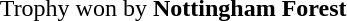<table width="100%">
<tr>
<td align="right">Trophy won by <strong>Nottingham Forest</strong></td>
</tr>
</table>
